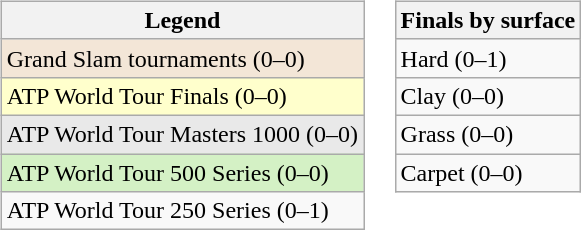<table>
<tr valign=top>
<td><br><table class=wikitable>
<tr>
<th>Legend</th>
</tr>
<tr style="background:#f3e6d7;">
<td>Grand Slam tournaments (0–0)</td>
</tr>
<tr style="background:#ffc;">
<td>ATP World Tour Finals (0–0)</td>
</tr>
<tr style="background:#e9e9e9;">
<td>ATP World Tour Masters 1000 (0–0)</td>
</tr>
<tr style="background:#d4f1c5;">
<td>ATP World Tour 500 Series (0–0)</td>
</tr>
<tr>
<td>ATP World Tour 250 Series (0–1)</td>
</tr>
</table>
</td>
<td><br><table class=wikitable>
<tr>
<th>Finals by surface</th>
</tr>
<tr>
<td>Hard (0–1)</td>
</tr>
<tr>
<td>Clay (0–0)</td>
</tr>
<tr>
<td>Grass (0–0)</td>
</tr>
<tr>
<td>Carpet (0–0)</td>
</tr>
</table>
</td>
</tr>
</table>
